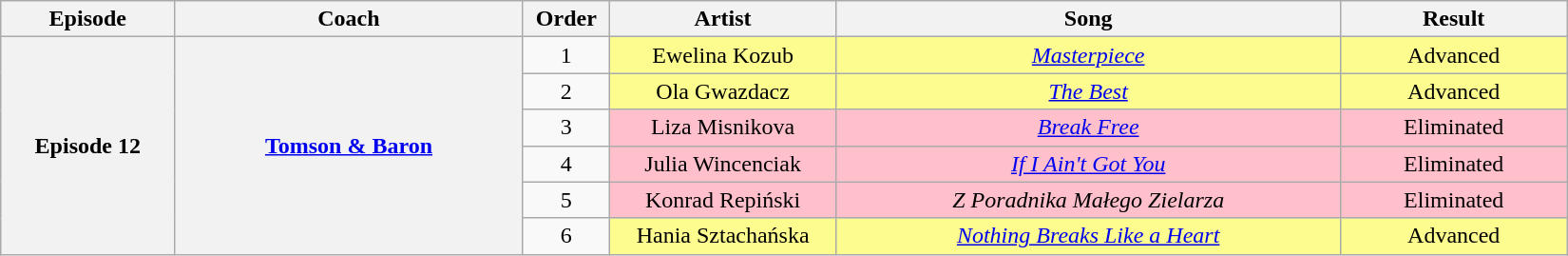<table class="wikitable" style="text-align: center; width:87%;">
<tr>
<th style="width:10%;">Episode</th>
<th style="width:20%;">Coach</th>
<th style="width:05%;">Order</th>
<th style="width:13%;">Artist</th>
<th style="width:29%;">Song</th>
<th style="width:13%;">Result</th>
</tr>
<tr>
<th rowspan="6">Episode 12<br><small></small></th>
<th rowspan="6"><a href='#'>Tomson & Baron</a></th>
<td>1</td>
<td style="background:#fdfc8f;">Ewelina Kozub</td>
<td style="background:#fdfc8f;"><a href='#'><em>Masterpiece</em></a></td>
<td style="background:#fdfc8f;">Advanced</td>
</tr>
<tr>
<td>2</td>
<td style="background:#fdfc8f;">Ola Gwazdacz</td>
<td style="background:#fdfc8f;"><a href='#'><em>The Best</em></a></td>
<td style="background:#fdfc8f;">Advanced</td>
</tr>
<tr>
<td>3</td>
<td style="background:pink;">Liza Misnikova</td>
<td style="background:pink;"><a href='#'><em>Break Free</em></a></td>
<td style="background:pink;">Eliminated</td>
</tr>
<tr>
<td>4</td>
<td style="background:pink;">Julia Wincenciak</td>
<td style="background:pink;"><em><a href='#'>If I Ain't Got You</a></em></td>
<td style="background:pink;">Eliminated</td>
</tr>
<tr>
<td>5</td>
<td style="background:pink;">Konrad Repiński</td>
<td style="background:pink;"><em>Z Poradnika Małego Zielarza</em></td>
<td style="background:pink;">Eliminated</td>
</tr>
<tr>
<td>6</td>
<td style="background:#fdfc8f;">Hania Sztachańska</td>
<td style="background:#fdfc8f;"><em><a href='#'>Nothing Breaks Like a Heart</a></em></td>
<td style="background:#fdfc8f;">Advanced</td>
</tr>
</table>
